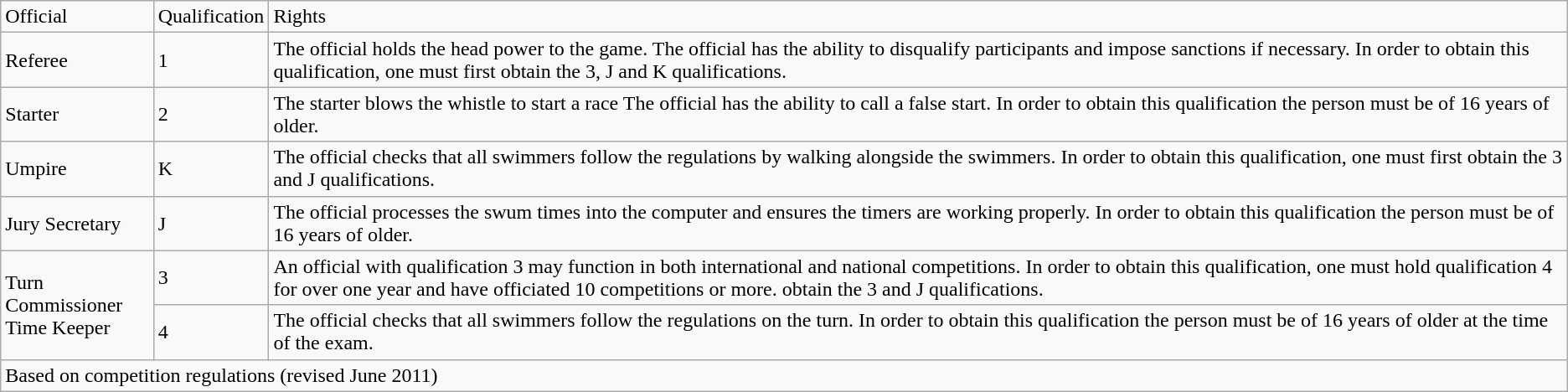<table class="wikitable">
<tr>
<td>Official</td>
<td>Qualification</td>
<td>Rights</td>
</tr>
<tr>
<td>Referee</td>
<td>1</td>
<td>The official holds the head power to the game. The official has the ability to disqualify participants and impose sanctions if necessary. In order to obtain this qualification, one must first obtain the 3, J and K qualifications.</td>
</tr>
<tr>
<td>Starter</td>
<td>2</td>
<td>The starter blows the whistle to start a race The official has the ability to call a false start. In order to obtain this qualification the person must be of 16 years of older.</td>
</tr>
<tr>
<td>Umpire</td>
<td>K</td>
<td>The official checks that all swimmers follow the regulations by walking alongside the swimmers. In order to obtain this qualification, one must first obtain the 3 and J qualifications.</td>
</tr>
<tr>
<td>Jury Secretary</td>
<td>J</td>
<td>The official processes the swum times into the computer and ensures the timers are working properly. In order to obtain this qualification the person must be of 16 years of older.</td>
</tr>
<tr>
<td rowspan=2>Turn Commissioner <br>Time Keeper</td>
<td>3</td>
<td>An official with qualification 3 may function in both international and national competitions. In order to obtain this qualification, one must hold qualification 4 for over one year and have officiated 10 competitions or more.  obtain the 3 and J qualifications.</td>
</tr>
<tr>
<td>4</td>
<td>The official checks that all swimmers follow the regulations on the turn. In order to obtain this qualification the person must be of 16 years of older at the time of the exam.</td>
</tr>
<tr>
<td colspan=3>Based on competition regulations (revised June 2011)</td>
</tr>
</table>
